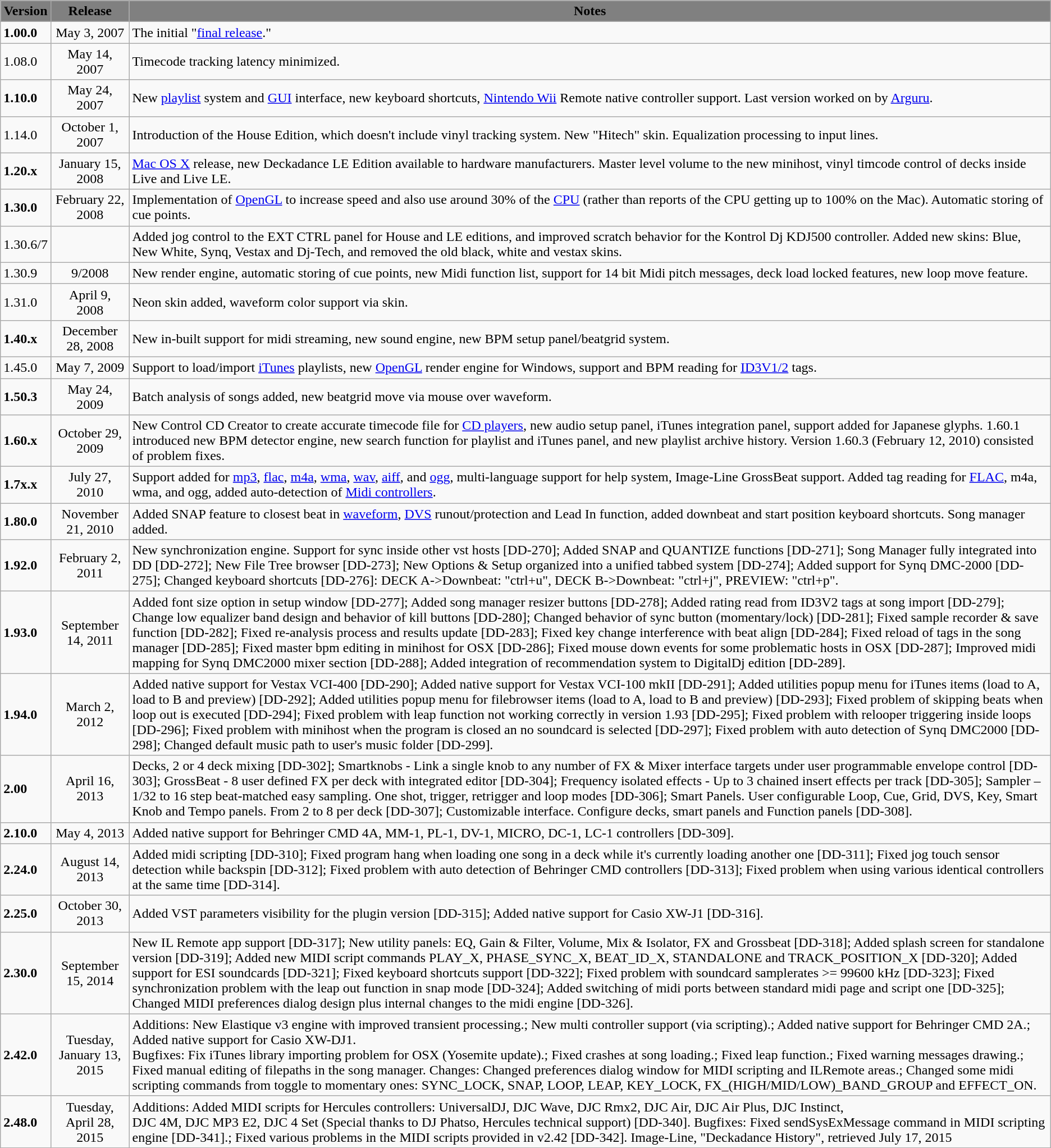<table class="wikitable" style="margin:left;">
<tr>
<th style="background:gray;"><span>Version</span></th>
<th style="background:gray;"><span>Release</span></th>
<th style="background:gray;"><span>Notes</span></th>
</tr>
<tr>
<td><strong>1.00.0</strong></td>
<td style="text-align:center;">May 3, 2007</td>
<td>The initial "<a href='#'>final release</a>."</td>
</tr>
<tr>
<td>1.08.0</td>
<td style="text-align:center;">May 14, 2007</td>
<td>Timecode tracking latency minimized.</td>
</tr>
<tr>
<td><strong>1.10.0</strong></td>
<td style="text-align:center;">May 24, 2007</td>
<td>New <a href='#'>playlist</a> system and <a href='#'>GUI</a> interface, new keyboard shortcuts, <a href='#'>Nintendo Wii</a> Remote native controller support. Last version worked on by <a href='#'>Arguru</a>.</td>
</tr>
<tr>
<td>1.14.0</td>
<td style="text-align:center;">October 1, 2007</td>
<td>Introduction of the House Edition, which doesn't include vinyl tracking system. New "Hitech" skin. Equalization processing to input lines.</td>
</tr>
<tr>
<td><strong>1.20.x</strong></td>
<td style="text-align:center;">January 15, 2008</td>
<td><a href='#'>Mac OS X</a> release, new Deckadance LE Edition available to hardware manufacturers. Master level volume to the new minihost, vinyl timcode control of decks inside Live and Live LE.</td>
</tr>
<tr>
<td><strong>1.30.0</strong></td>
<td style="text-align:center;">February 22, 2008</td>
<td>Implementation of <a href='#'>OpenGL</a> to increase speed and also use around 30% of the <a href='#'>CPU</a> (rather than reports of the CPU getting up to 100% on the Mac). Automatic storing of cue points.</td>
</tr>
<tr>
<td>1.30.6/7</td>
<td style="text-align:center;"></td>
<td>Added jog control to the EXT CTRL panel for House and LE editions, and improved scratch behavior for the Kontrol Dj KDJ500 controller. Added new skins: Blue, New White, Synq, Vestax and Dj-Tech, and removed the old black, white and vestax skins.</td>
</tr>
<tr>
<td>1.30.9</td>
<td style="text-align:center;">9/2008</td>
<td>New render engine, automatic storing of cue points, new Midi function list, support for 14 bit Midi pitch messages, deck load locked features, new loop move feature.</td>
</tr>
<tr>
<td>1.31.0</td>
<td style="text-align:center;">April 9, 2008</td>
<td>Neon skin added, waveform color support via skin.</td>
</tr>
<tr>
<td><strong>1.40.x</strong></td>
<td style="text-align:center;">December 28, 2008</td>
<td>New in-built support for midi streaming, new sound engine, new BPM setup panel/beatgrid system.</td>
</tr>
<tr>
<td>1.45.0</td>
<td style="text-align:center;">May 7, 2009</td>
<td>Support to load/import <a href='#'>iTunes</a> playlists, new <a href='#'>OpenGL</a> render engine for Windows, support and BPM reading for <a href='#'>ID3V1/2</a> tags.</td>
</tr>
<tr>
<td><strong>1.50.3</strong></td>
<td style="text-align:center;">May 24, 2009</td>
<td>Batch analysis of songs added, new beatgrid move via mouse over waveform.</td>
</tr>
<tr>
<td><strong>1.60.x</strong></td>
<td style="text-align:center;">October 29, 2009</td>
<td>New Control CD Creator to create accurate timecode file for <a href='#'>CD players</a>, new audio setup panel, iTunes integration panel, support added for Japanese glyphs. 1.60.1 introduced new BPM detector engine, new search function for playlist and iTunes panel, and new playlist archive history. Version 1.60.3 (February 12, 2010) consisted of problem fixes.</td>
</tr>
<tr>
<td><strong>1.7x.x</strong></td>
<td style="text-align:center;">July 27, 2010</td>
<td>Support added for <a href='#'>mp3</a>, <a href='#'>flac</a>, <a href='#'>m4a</a>, <a href='#'>wma</a>, <a href='#'>wav</a>, <a href='#'>aiff</a>, and <a href='#'>ogg</a>, multi-language support for help system, Image-Line GrossBeat support. Added tag reading for <a href='#'>FLAC</a>, m4a, wma, and ogg, added auto-detection of <a href='#'>Midi controllers</a>.</td>
</tr>
<tr>
<td><strong>1.80.0</strong></td>
<td style="text-align:center;">November 21, 2010</td>
<td>Added SNAP feature to closest beat in <a href='#'>waveform</a>, <a href='#'>DVS</a> runout/protection and Lead In function, added downbeat and start position keyboard shortcuts. Song manager added.</td>
</tr>
<tr>
<td><strong>1.92.0</strong></td>
<td style="text-align:center;">February 2, 2011</td>
<td>New synchronization engine. Support for sync inside other vst hosts [DD-270]; Added SNAP and QUANTIZE functions [DD-271]; Song Manager fully integrated into DD [DD-272]; New File Tree browser [DD-273]; New Options & Setup organized into a unified tabbed system [DD-274]; Added support for Synq DMC-2000 [DD-275]; Changed keyboard shortcuts [DD-276]: DECK A->Downbeat: "ctrl+u", DECK B->Downbeat: "ctrl+j", PREVIEW: "ctrl+p".</td>
</tr>
<tr>
<td><strong>1.93.0</strong></td>
<td style="text-align:center;">September 14, 2011</td>
<td>Added font size option in setup window [DD-277]; Added song manager resizer buttons [DD-278]; Added rating read from ID3V2 tags at song import [DD-279]; Change low equalizer band design and behavior of kill buttons [DD-280]; Changed behavior of sync button (momentary/lock) [DD-281]; Fixed sample recorder & save function [DD-282]; Fixed re-analysis process and results update [DD-283]; Fixed key change interference with beat align [DD-284]; Fixed reload of tags in the song manager [DD-285]; Fixed master bpm editing in minihost for OSX [DD-286]; Fixed mouse down events for some problematic hosts in OSX [DD-287]; Improved midi mapping for Synq DMC2000 mixer section [DD-288]; Added integration of recommendation system to DigitalDj edition [DD-289].</td>
</tr>
<tr>
<td><strong>1.94.0</strong></td>
<td style="text-align:center;">March 2, 2012</td>
<td>Added native support for Vestax VCI-400 [DD-290]; Added native support for Vestax VCI-100 mkII [DD-291]; Added utilities popup menu for iTunes items (load to A, load to B and preview) [DD-292]; Added utilities popup menu for filebrowser items (load to A, load to B and preview) [DD-293]; Fixed problem of skipping beats when loop out is executed [DD-294]; Fixed problem with leap function not working correctly in version 1.93 [DD-295]; Fixed problem with relooper triggering inside loops [DD-296]; Fixed problem with minihost when the program is closed an no soundcard is selected [DD-297]; Fixed problem with auto detection of Synq DMC2000 [DD-298]; Changed default music path to user's music folder [DD-299].</td>
</tr>
<tr>
<td><strong>2.00</strong></td>
<td style="text-align:center;">April 16, 2013</td>
<td>Decks, 2 or 4 deck mixing [DD-302]; Smartknobs - Link a single knob to any number of FX & Mixer interface targets under user programmable envelope control [DD-303]; GrossBeat - 8 user defined FX per deck with integrated editor [DD-304]; Frequency isolated effects - Up to 3 chained insert effects per track [DD-305]; Sampler – 1/32 to 16 step beat-matched easy sampling. One shot, trigger, retrigger and loop modes [DD-306]; Smart Panels. User configurable Loop, Cue, Grid, DVS, Key, Smart Knob and Tempo panels. From 2 to 8 per deck [DD-307]; Customizable interface. Configure decks, smart panels and Function panels [DD-308].</td>
</tr>
<tr>
<td><strong>2.10.0</strong></td>
<td style="text-align:center;">May 4, 2013</td>
<td>Added native support for Behringer CMD 4A, MM-1, PL-1, DV-1, MICRO, DC-1, LC-1 controllers [DD-309].</td>
</tr>
<tr>
<td><strong>2.24.0</strong></td>
<td style="text-align:center;">August 14, 2013</td>
<td>Added midi scripting [DD-310]; Fixed program hang when loading one song in a deck while it's currently loading another one [DD-311]; Fixed jog touch sensor detection while backspin [DD-312]; Fixed problem with auto detection of Behringer CMD controllers [DD-313]; Fixed problem when using various identical controllers at the same time [DD-314].</td>
</tr>
<tr>
<td><strong>2.25.0</strong></td>
<td style="text-align:center;">October 30, 2013</td>
<td>Added VST parameters visibility for the plugin version [DD-315]; Added native support for Casio XW-J1 [DD-316].</td>
</tr>
<tr>
<td><strong>2.30.0</strong></td>
<td style="text-align:center;">September 15, 2014</td>
<td>New IL Remote app support [DD-317]; New utility panels: EQ, Gain & Filter, Volume, Mix & Isolator, FX and Grossbeat [DD-318]; Added splash screen for standalone version [DD-319]; Added new MIDI script commands PLAY_X, PHASE_SYNC_X, BEAT_ID_X, STANDALONE and TRACK_POSITION_X [DD-320]; Added support for ESI soundcards [DD-321]; Fixed keyboard shortcuts support [DD-322]; Fixed problem with soundcard samplerates >= 99600 kHz [DD-323]; Fixed synchronization problem with the leap out function in snap mode [DD-324]; Added switching of midi ports between standard midi page and script one [DD-325]; Changed MIDI preferences dialog design plus internal changes to the midi engine [DD-326].</td>
</tr>
<tr>
<td><strong>2.42.0</strong></td>
<td style="text-align:center;">Tuesday, January 13, 2015</td>
<td>Additions: New Elastique v3 engine with improved transient processing.; New multi controller support (via scripting).; Added native support for Behringer CMD 2A.; Added native support for Casio XW-DJ1.<br>Bugfixes: Fix iTunes library importing problem for OSX (Yosemite update).; Fixed crashes at song loading.; Fixed leap function.; Fixed warning messages drawing.; Fixed manual editing of filepaths in the song manager.
Changes: Changed preferences dialog window for MIDI scripting and ILRemote areas.; Changed some midi scripting commands from toggle to momentary ones: SYNC_LOCK, SNAP, LOOP, LEAP, KEY_LOCK, FX_(HIGH/MID/LOW)_BAND_GROUP and EFFECT_ON.</td>
</tr>
<tr>
<td><strong>2.48.0</strong></td>
<td style="text-align:center;">Tuesday, April 28, 2015</td>
<td>Additions: Added MIDI scripts for Hercules controllers: UniversalDJ, DJC Wave, DJC Rmx2, DJC Air, DJC Air Plus, DJC Instinct,<br>DJC 4M, DJC MP3 E2, DJC 4 Set (Special thanks to DJ Phatso, Hercules technical support) [DD-340].
Bugfixes: 
Fixed sendSysExMessage command in MIDI scripting engine [DD-341].; Fixed various problems in the MIDI scripts provided in v2.42 [DD-342].
 Image-Line, "Deckadance History", retrieved July 17, 2015</td>
</tr>
</table>
